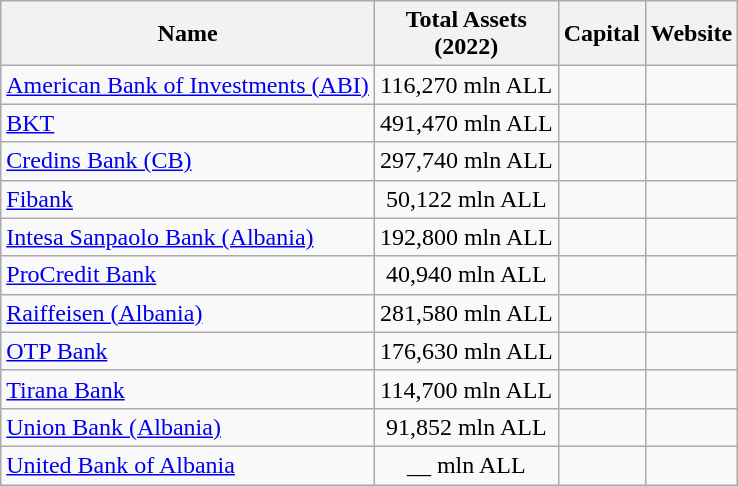<table class="wikitable sortable">
<tr>
<th>Name</th>
<th>Total Assets<br>(2022)</th>
<th>Capital</th>
<th>Website</th>
</tr>
<tr>
<td><a href='#'>American Bank of Investments (ABI)</a></td>
<td style="text-align:center">116,270 mln ALL</td>
<td style="text-align:center"></td>
<td style="text-align:center"></td>
</tr>
<tr>
<td><a href='#'>BKT</a></td>
<td style="text-align:center">491,470 mln ALL</td>
<td style="text-align:center"></td>
<td style="text-align:center"></td>
</tr>
<tr>
<td><a href='#'>Credins Bank (CB)</a></td>
<td style="text-align:center">297,740 mln ALL</td>
<td style="text-align:center"></td>
<td style="text-align:center"></td>
</tr>
<tr>
<td><a href='#'>Fibank</a></td>
<td style="text-align:center">50,122 mln ALL</td>
<td style="text-align:center"></td>
<td style="text-align:center"></td>
</tr>
<tr>
<td><a href='#'>Intesa Sanpaolo Bank (Albania)</a></td>
<td style="text-align:center">192,800 mln ALL</td>
<td style="text-align:center"></td>
<td style="text-align:center"></td>
</tr>
<tr>
<td><a href='#'>ProCredit Bank</a></td>
<td style="text-align:center">40,940 mln ALL</td>
<td style="text-align:center"></td>
<td style="text-align:center"></td>
</tr>
<tr>
<td><a href='#'>Raiffeisen (Albania)</a></td>
<td style="text-align:center">281,580 mln ALL</td>
<td style="text-align:center"></td>
<td style="text-align:center"></td>
</tr>
<tr>
<td><a href='#'>OTP Bank</a></td>
<td style="text-align:center">176,630 mln ALL</td>
<td style="text-align:center"></td>
<td style="text-align:center"></td>
</tr>
<tr>
<td><a href='#'>Tirana Bank</a></td>
<td style="text-align:center">114,700 mln ALL</td>
<td style="text-align:center"></td>
<td style="text-align:center"></td>
</tr>
<tr>
<td><a href='#'>Union Bank (Albania)</a></td>
<td style="text-align:center">91,852 mln ALL</td>
<td style="text-align:center"></td>
<td style="text-align:center"></td>
</tr>
<tr>
<td><a href='#'>United Bank of Albania</a></td>
<td style="text-align:center">__ mln ALL</td>
<td style="text-align:center"></td>
<td style="text-align:center"></td>
</tr>
</table>
